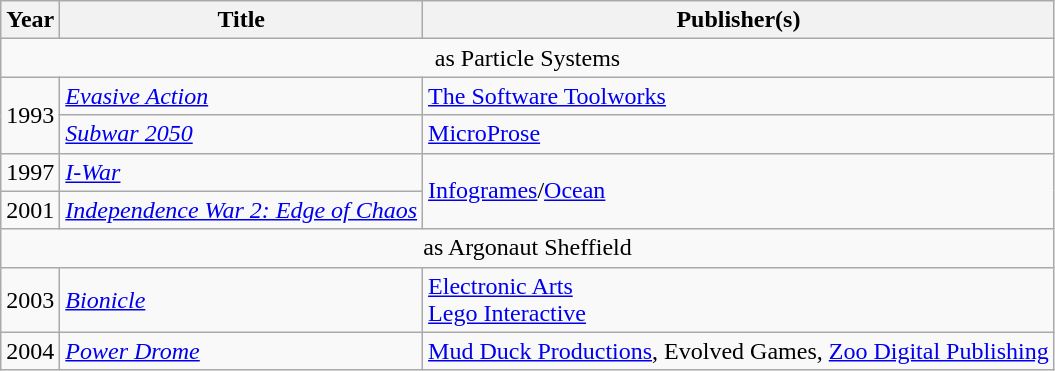<table class="wikitable sortable">
<tr>
<th>Year</th>
<th>Title</th>
<th>Publisher(s)</th>
</tr>
<tr>
<td colspan="3" align="center">as Particle Systems</td>
</tr>
<tr>
<td rowspan="2">1993</td>
<td><em><a href='#'>Evasive Action</a></em></td>
<td><a href='#'>The Software Toolworks</a></td>
</tr>
<tr>
<td><em><a href='#'>Subwar 2050</a></em></td>
<td><a href='#'>MicroProse</a></td>
</tr>
<tr>
<td>1997</td>
<td><em><a href='#'>I-War</a></em></td>
<td rowspan="2"><a href='#'>Infogrames</a>/<a href='#'>Ocean</a></td>
</tr>
<tr>
<td>2001</td>
<td><em><a href='#'>Independence War 2: Edge of Chaos</a></em></td>
</tr>
<tr>
<td colspan="3" align="center">as Argonaut Sheffield</td>
</tr>
<tr>
<td>2003</td>
<td><em><a href='#'>Bionicle</a></em></td>
<td><a href='#'>Electronic Arts</a><br><a href='#'>Lego Interactive</a></td>
</tr>
<tr>
<td>2004</td>
<td><em><a href='#'>Power Drome</a></em></td>
<td><a href='#'>Mud Duck Productions</a>, Evolved Games, <a href='#'>Zoo Digital Publishing</a></td>
</tr>
</table>
